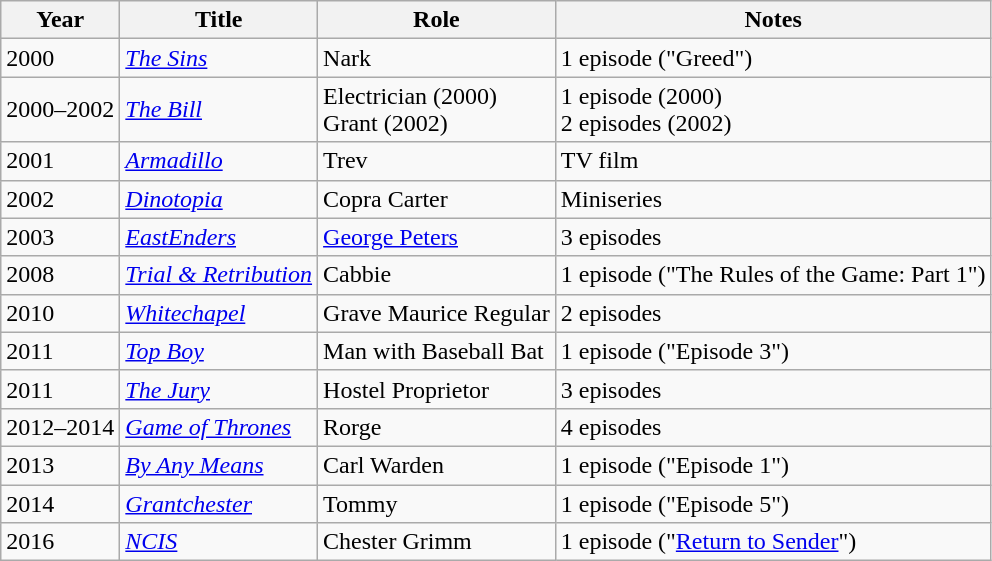<table class="wikitable sortable">
<tr>
<th>Year</th>
<th>Title</th>
<th>Role</th>
<th>Notes</th>
</tr>
<tr>
<td>2000</td>
<td><em><a href='#'>The Sins</a></em></td>
<td>Nark</td>
<td>1 episode ("Greed")</td>
</tr>
<tr>
<td>2000–2002</td>
<td><em><a href='#'>The Bill</a></em></td>
<td>Electrician (2000)<br>Grant (2002)</td>
<td>1 episode (2000)<br>2 episodes (2002)</td>
</tr>
<tr>
<td>2001</td>
<td><em><a href='#'>Armadillo</a></em></td>
<td>Trev</td>
<td>TV film</td>
</tr>
<tr>
<td>2002</td>
<td><em><a href='#'>Dinotopia</a></em></td>
<td>Copra Carter</td>
<td>Miniseries</td>
</tr>
<tr>
<td>2003</td>
<td><em><a href='#'>EastEnders</a></em></td>
<td><a href='#'>George Peters</a></td>
<td>3 episodes</td>
</tr>
<tr>
<td>2008</td>
<td><em><a href='#'>Trial & Retribution</a></em></td>
<td>Cabbie</td>
<td>1 episode ("The Rules of the Game: Part 1")</td>
</tr>
<tr>
<td>2010</td>
<td><em><a href='#'>Whitechapel</a></em></td>
<td>Grave Maurice Regular</td>
<td>2 episodes</td>
</tr>
<tr>
<td>2011</td>
<td><em><a href='#'>Top Boy</a></em></td>
<td>Man with Baseball Bat</td>
<td>1 episode ("Episode 3")</td>
</tr>
<tr>
<td>2011</td>
<td><em><a href='#'>The Jury</a></em></td>
<td>Hostel Proprietor</td>
<td>3 episodes</td>
</tr>
<tr>
<td>2012–2014</td>
<td><em><a href='#'>Game of Thrones</a></em></td>
<td>Rorge</td>
<td>4 episodes</td>
</tr>
<tr>
<td>2013</td>
<td><em><a href='#'>By Any Means</a></em></td>
<td>Carl Warden</td>
<td>1 episode ("Episode 1")</td>
</tr>
<tr>
<td>2014</td>
<td><em><a href='#'>Grantchester</a></em></td>
<td>Tommy</td>
<td>1 episode ("Episode 5")</td>
</tr>
<tr>
<td>2016</td>
<td><em><a href='#'>NCIS</a></em></td>
<td>Chester Grimm</td>
<td>1 episode ("<a href='#'>Return to Sender</a>")</td>
</tr>
</table>
